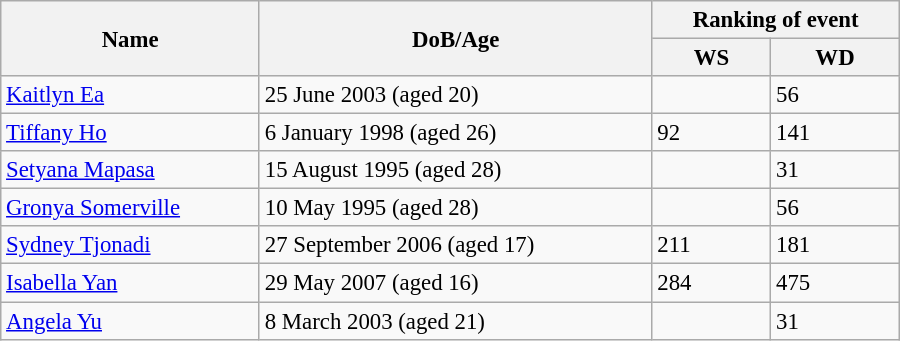<table class="wikitable" style="width:600px; font-size:95%;">
<tr>
<th rowspan="2" align="left">Name</th>
<th rowspan="2" align="left">DoB/Age</th>
<th colspan="2" align="center">Ranking of event</th>
</tr>
<tr>
<th align="center">WS</th>
<th align="center">WD</th>
</tr>
<tr>
<td align="left"><a href='#'>Kaitlyn Ea</a></td>
<td align="left">25 June 2003 (aged 20)</td>
<td></td>
<td>56</td>
</tr>
<tr>
<td align="left"><a href='#'>Tiffany Ho</a></td>
<td align="left">6 January 1998 (aged 26)</td>
<td>92</td>
<td>141</td>
</tr>
<tr>
<td align="left"><a href='#'>Setyana Mapasa</a></td>
<td align="left">15 August 1995 (aged 28)</td>
<td></td>
<td>31</td>
</tr>
<tr>
<td align="left"><a href='#'>Gronya Somerville</a></td>
<td align="left">10 May 1995 (aged 28)</td>
<td></td>
<td>56</td>
</tr>
<tr>
<td><a href='#'>Sydney Tjonadi</a></td>
<td>27 September 2006 (aged 17)</td>
<td>211</td>
<td>181</td>
</tr>
<tr>
<td align="left"><a href='#'>Isabella Yan</a></td>
<td align="left">29 May 2007 (aged 16)</td>
<td>284</td>
<td>475</td>
</tr>
<tr>
<td align="left"><a href='#'>Angela Yu</a></td>
<td align="left">8 March 2003 (aged 21)</td>
<td></td>
<td>31</td>
</tr>
</table>
